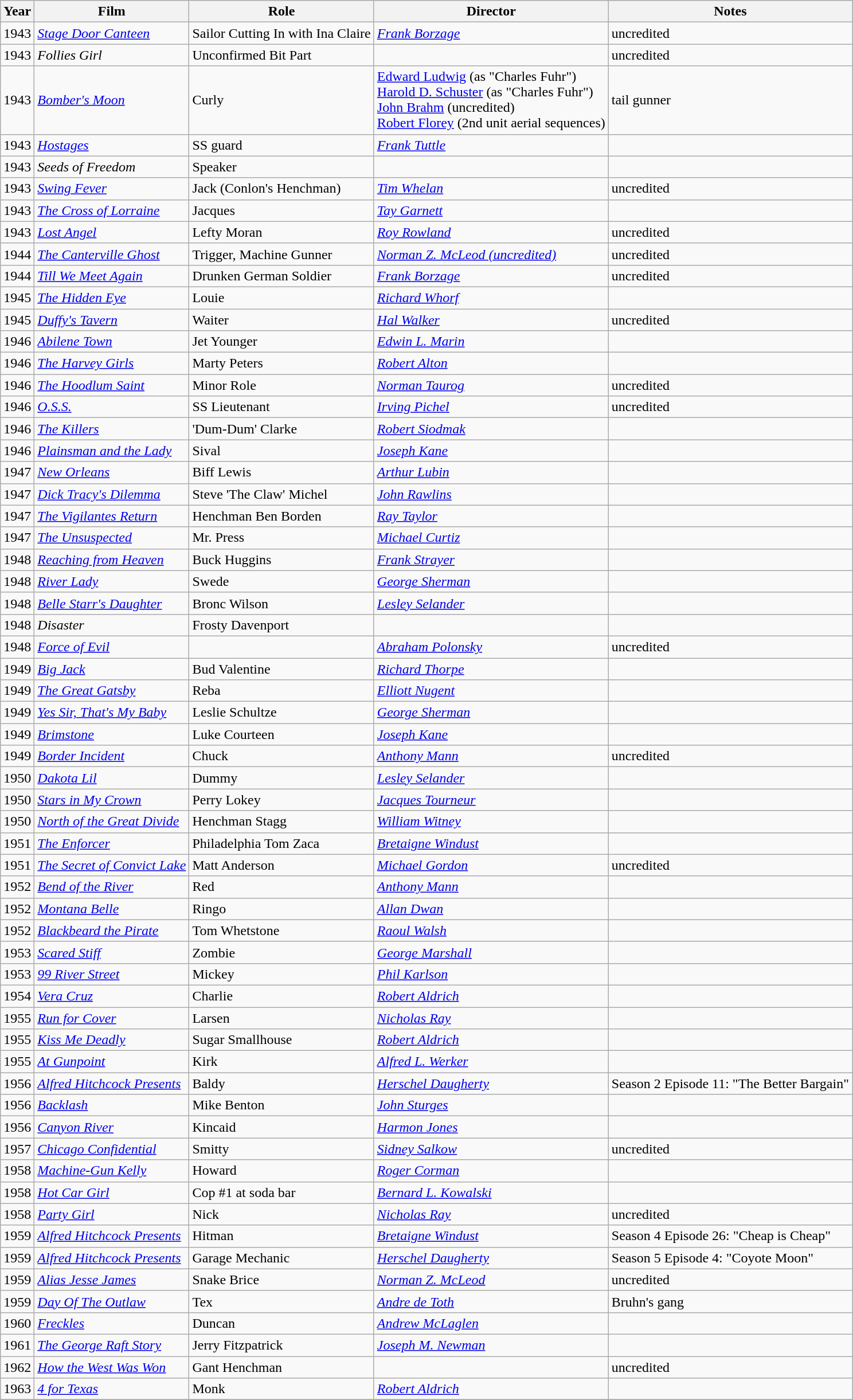<table class="wikitable sortable">
<tr>
<th>Year</th>
<th>Film</th>
<th>Role</th>
<th>Director</th>
<th class="unsortable">Notes</th>
</tr>
<tr>
<td>1943</td>
<td><em><a href='#'>Stage Door Canteen</a></em></td>
<td>Sailor Cutting In with Ina Claire</td>
<td><em><a href='#'>Frank Borzage</a></em></td>
<td>uncredited</td>
</tr>
<tr>
<td>1943</td>
<td><em>Follies Girl</em></td>
<td>Unconfirmed Bit Part</td>
<td></td>
<td>uncredited</td>
</tr>
<tr>
<td>1943</td>
<td><em><a href='#'>Bomber's Moon</a></em></td>
<td>Curly</td>
<td><a href='#'>Edward Ludwig</a> (as "Charles Fuhr")<br><a href='#'>Harold D. Schuster</a> (as "Charles Fuhr")<br><a href='#'>John Brahm</a> (uncredited)<br><a href='#'>Robert Florey</a> (2nd unit aerial sequences)</td>
<td>tail gunner</td>
</tr>
<tr>
<td>1943</td>
<td><em><a href='#'>Hostages</a></em></td>
<td>SS guard</td>
<td><em><a href='#'>Frank Tuttle</a></em></td>
<td></td>
</tr>
<tr>
<td>1943</td>
<td><em>Seeds of Freedom</em></td>
<td>Speaker</td>
<td></td>
<td></td>
</tr>
<tr>
<td>1943</td>
<td><em><a href='#'>Swing Fever</a></em></td>
<td>Jack (Conlon's Henchman)</td>
<td><em><a href='#'>Tim Whelan</a></em></td>
<td>uncredited</td>
</tr>
<tr>
<td>1943</td>
<td><em><a href='#'>The Cross of Lorraine</a></em></td>
<td>Jacques</td>
<td><em><a href='#'>Tay Garnett</a></em></td>
<td></td>
</tr>
<tr>
<td>1943</td>
<td><em><a href='#'>Lost Angel</a></em></td>
<td>Lefty Moran</td>
<td><em><a href='#'>Roy Rowland</a></em></td>
<td>uncredited</td>
</tr>
<tr>
<td>1944</td>
<td><em><a href='#'>The Canterville Ghost</a></em></td>
<td>Trigger, Machine Gunner</td>
<td><em><a href='#'>Norman Z. McLeod (uncredited)</a></em></td>
<td>uncredited</td>
</tr>
<tr>
<td>1944</td>
<td><em><a href='#'>Till We Meet Again</a></em></td>
<td>Drunken German Soldier</td>
<td><em><a href='#'>Frank Borzage</a></em></td>
<td>uncredited</td>
</tr>
<tr>
<td>1945</td>
<td><em><a href='#'>The Hidden Eye</a></em></td>
<td>Louie</td>
<td><em><a href='#'>Richard Whorf</a></em></td>
<td></td>
</tr>
<tr>
<td>1945</td>
<td><em><a href='#'>Duffy's Tavern</a></em></td>
<td>Waiter</td>
<td><em><a href='#'>Hal Walker</a></em></td>
<td>uncredited</td>
</tr>
<tr>
<td>1946</td>
<td><em><a href='#'>Abilene Town</a></em></td>
<td>Jet Younger</td>
<td><em><a href='#'>Edwin L. Marin</a></em></td>
<td></td>
</tr>
<tr>
<td>1946</td>
<td><em><a href='#'>The Harvey Girls</a></em></td>
<td>Marty Peters</td>
<td><em><a href='#'>Robert Alton</a></em></td>
<td></td>
</tr>
<tr>
<td>1946</td>
<td><em><a href='#'>The Hoodlum Saint</a></em></td>
<td>Minor Role</td>
<td><em><a href='#'>Norman Taurog</a></em></td>
<td>uncredited</td>
</tr>
<tr>
<td>1946</td>
<td><em><a href='#'>O.S.S.</a></em></td>
<td>SS Lieutenant</td>
<td><em><a href='#'>Irving Pichel</a></em></td>
<td>uncredited</td>
</tr>
<tr>
<td>1946</td>
<td><em><a href='#'>The Killers</a></em></td>
<td>'Dum-Dum' Clarke</td>
<td><em><a href='#'>Robert Siodmak</a></em></td>
<td></td>
</tr>
<tr>
<td>1946</td>
<td><em><a href='#'>Plainsman and the Lady</a></em></td>
<td>Sival</td>
<td><em><a href='#'>Joseph Kane</a></em></td>
<td></td>
</tr>
<tr>
<td>1947</td>
<td><em><a href='#'>New Orleans</a></em></td>
<td>Biff Lewis</td>
<td><em><a href='#'>Arthur Lubin</a></em></td>
<td></td>
</tr>
<tr>
<td>1947</td>
<td><em><a href='#'>Dick Tracy's Dilemma</a></em></td>
<td>Steve 'The Claw' Michel</td>
<td><em><a href='#'>John Rawlins</a></em></td>
<td></td>
</tr>
<tr>
<td>1947</td>
<td><em><a href='#'>The Vigilantes Return</a></em></td>
<td>Henchman Ben Borden</td>
<td><em><a href='#'>Ray Taylor</a></em></td>
<td></td>
</tr>
<tr>
<td>1947</td>
<td><em><a href='#'>The Unsuspected</a></em></td>
<td>Mr. Press</td>
<td><em><a href='#'>Michael Curtiz</a></em></td>
<td></td>
</tr>
<tr>
<td>1948</td>
<td><em><a href='#'>Reaching from Heaven</a></em></td>
<td>Buck Huggins</td>
<td><em><a href='#'>Frank Strayer</a></em></td>
<td></td>
</tr>
<tr>
<td>1948</td>
<td><em><a href='#'>River Lady</a></em></td>
<td>Swede</td>
<td><em><a href='#'>George Sherman</a></em></td>
<td></td>
</tr>
<tr>
<td>1948</td>
<td><em><a href='#'>Belle Starr's Daughter</a></em></td>
<td>Bronc Wilson</td>
<td><em><a href='#'>Lesley Selander</a></em></td>
<td></td>
</tr>
<tr>
<td>1948</td>
<td><em>Disaster</em></td>
<td>Frosty Davenport</td>
<td></td>
<td></td>
</tr>
<tr>
<td>1948</td>
<td><em><a href='#'>Force of Evil</a></em></td>
<td></td>
<td><em><a href='#'>Abraham Polonsky</a></em></td>
<td>uncredited</td>
</tr>
<tr>
<td>1949</td>
<td><em><a href='#'>Big Jack</a></em></td>
<td>Bud Valentine</td>
<td><em><a href='#'>Richard Thorpe</a></em></td>
<td></td>
</tr>
<tr>
<td>1949</td>
<td><em><a href='#'>The Great Gatsby</a></em></td>
<td>Reba</td>
<td><em><a href='#'>Elliott Nugent</a></em></td>
<td></td>
</tr>
<tr>
<td>1949</td>
<td><em><a href='#'>Yes Sir, That's My Baby</a></em></td>
<td>Leslie Schultze</td>
<td><em><a href='#'>George Sherman</a></em></td>
<td></td>
</tr>
<tr>
<td>1949</td>
<td><em><a href='#'>Brimstone</a></em></td>
<td>Luke Courteen</td>
<td><em><a href='#'>Joseph Kane</a></em></td>
<td></td>
</tr>
<tr>
<td>1949</td>
<td><em><a href='#'>Border Incident</a></em></td>
<td>Chuck</td>
<td><em><a href='#'>Anthony Mann</a></em></td>
<td>uncredited</td>
</tr>
<tr>
<td>1950</td>
<td><em><a href='#'>Dakota Lil</a></em></td>
<td>Dummy</td>
<td><em><a href='#'>Lesley Selander</a></em></td>
<td></td>
</tr>
<tr>
<td>1950</td>
<td><em><a href='#'>Stars in My Crown</a></em></td>
<td>Perry Lokey</td>
<td><em><a href='#'>Jacques Tourneur</a></em></td>
<td></td>
</tr>
<tr>
<td>1950</td>
<td><em><a href='#'>North of the Great Divide</a></em></td>
<td>Henchman Stagg</td>
<td><em><a href='#'>William Witney</a></em></td>
<td></td>
</tr>
<tr>
<td>1951</td>
<td><em><a href='#'>The Enforcer</a></em></td>
<td>Philadelphia Tom Zaca</td>
<td><em><a href='#'>Bretaigne Windust</a></em></td>
<td></td>
</tr>
<tr>
<td>1951</td>
<td><em><a href='#'>The Secret of Convict Lake</a></em></td>
<td>Matt Anderson</td>
<td><em><a href='#'>Michael Gordon</a></em></td>
<td>uncredited</td>
</tr>
<tr>
<td>1952</td>
<td><em><a href='#'>Bend of the River</a></em></td>
<td>Red</td>
<td><em><a href='#'>Anthony Mann</a></em></td>
<td></td>
</tr>
<tr>
<td>1952</td>
<td><em><a href='#'>Montana Belle</a></em></td>
<td>Ringo</td>
<td><em><a href='#'>Allan Dwan</a></em></td>
<td></td>
</tr>
<tr>
<td>1952</td>
<td><em><a href='#'>Blackbeard the Pirate</a></em></td>
<td>Tom Whetstone</td>
<td><em><a href='#'>Raoul Walsh</a></em></td>
<td></td>
</tr>
<tr>
<td>1953</td>
<td><em><a href='#'>Scared Stiff</a></em></td>
<td>Zombie</td>
<td><em><a href='#'>George Marshall</a></em></td>
<td></td>
</tr>
<tr>
<td>1953</td>
<td><em><a href='#'>99 River Street</a></em></td>
<td>Mickey</td>
<td><em><a href='#'>Phil Karlson</a></em></td>
<td></td>
</tr>
<tr>
<td>1954</td>
<td><em><a href='#'>Vera Cruz</a></em></td>
<td>Charlie</td>
<td><em><a href='#'>Robert Aldrich</a></em></td>
<td></td>
</tr>
<tr>
<td>1955</td>
<td><em><a href='#'>Run for Cover</a></em></td>
<td>Larsen</td>
<td><em><a href='#'>Nicholas Ray</a></em></td>
<td></td>
</tr>
<tr>
<td>1955</td>
<td><em><a href='#'>Kiss Me Deadly</a></em></td>
<td>Sugar Smallhouse</td>
<td><em><a href='#'>Robert Aldrich</a></em></td>
<td></td>
</tr>
<tr>
<td>1955</td>
<td><em><a href='#'>At Gunpoint</a></em></td>
<td>Kirk</td>
<td><em><a href='#'>Alfred L. Werker</a></em></td>
<td></td>
</tr>
<tr>
<td>1956</td>
<td><em><a href='#'>Alfred Hitchcock Presents</a></em></td>
<td>Baldy</td>
<td><em><a href='#'>Herschel Daugherty</a></em></td>
<td>Season 2 Episode 11: "The Better Bargain"</td>
</tr>
<tr>
<td>1956</td>
<td><em><a href='#'>Backlash</a></em></td>
<td>Mike Benton</td>
<td><em><a href='#'>John Sturges</a></em></td>
<td></td>
</tr>
<tr>
<td>1956</td>
<td><em><a href='#'>Canyon River</a></em></td>
<td>Kincaid</td>
<td><em><a href='#'>Harmon Jones</a></em></td>
<td></td>
</tr>
<tr>
<td>1957</td>
<td><em><a href='#'>Chicago Confidential</a></em></td>
<td>Smitty</td>
<td><em><a href='#'>Sidney Salkow</a></em></td>
<td>uncredited</td>
</tr>
<tr>
<td>1958</td>
<td><em><a href='#'>Machine-Gun Kelly</a></em></td>
<td>Howard</td>
<td><em><a href='#'>Roger Corman</a></em></td>
<td></td>
</tr>
<tr>
<td>1958</td>
<td><em><a href='#'>Hot Car Girl</a></em></td>
<td>Cop #1 at soda bar</td>
<td><em><a href='#'>Bernard L. Kowalski</a></em></td>
<td></td>
</tr>
<tr>
<td>1958</td>
<td><em><a href='#'>Party Girl</a></em></td>
<td>Nick</td>
<td><em><a href='#'>Nicholas Ray</a></em></td>
<td>uncredited</td>
</tr>
<tr>
<td>1959</td>
<td><em><a href='#'>Alfred Hitchcock Presents</a></em></td>
<td>Hitman</td>
<td><em><a href='#'>Bretaigne Windust</a></em></td>
<td>Season 4 Episode 26: "Cheap is Cheap"</td>
</tr>
<tr>
<td>1959</td>
<td><em><a href='#'>Alfred Hitchcock Presents</a></em></td>
<td>Garage Mechanic</td>
<td><em><a href='#'>Herschel Daugherty</a></em></td>
<td>Season 5 Episode 4: "Coyote Moon"</td>
</tr>
<tr>
<td>1959</td>
<td><em><a href='#'>Alias Jesse James</a></em></td>
<td>Snake Brice</td>
<td><em><a href='#'>Norman Z. McLeod</a></em></td>
<td>uncredited</td>
</tr>
<tr>
<td>1959</td>
<td><em><a href='#'>Day Of The Outlaw</a></em></td>
<td>Tex</td>
<td><em><a href='#'>Andre de Toth</a></em></td>
<td>Bruhn's gang</td>
</tr>
<tr>
<td>1960</td>
<td><em><a href='#'>Freckles</a></em></td>
<td>Duncan</td>
<td><em><a href='#'>Andrew McLaglen</a></em></td>
<td></td>
</tr>
<tr>
<td>1961</td>
<td><em><a href='#'>The George Raft Story</a></em></td>
<td>Jerry Fitzpatrick</td>
<td><em><a href='#'>Joseph M. Newman</a></em></td>
<td></td>
</tr>
<tr>
<td>1962</td>
<td><em><a href='#'>How the West Was Won</a></em></td>
<td>Gant Henchman</td>
<td></td>
<td>uncredited</td>
</tr>
<tr>
<td>1963</td>
<td><em><a href='#'>4 for Texas</a></em></td>
<td>Monk</td>
<td><em><a href='#'>Robert Aldrich</a></em></td>
<td></td>
</tr>
<tr>
</tr>
</table>
